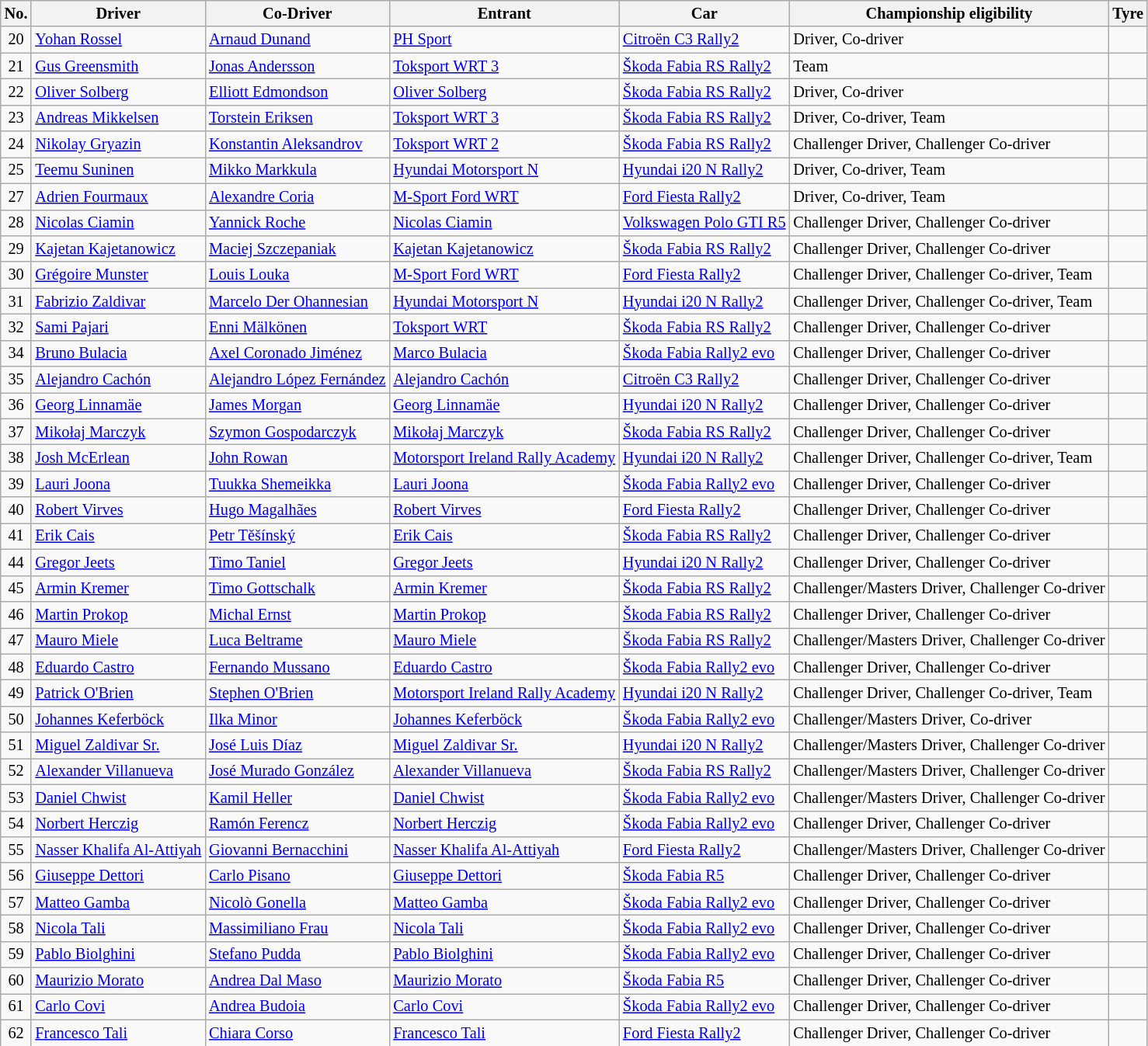<table class="wikitable" style="font-size: 85%;">
<tr>
<th>No.</th>
<th>Driver</th>
<th>Co-Driver</th>
<th>Entrant</th>
<th>Car</th>
<th>Championship eligibility</th>
<th>Tyre</th>
</tr>
<tr>
<td align="center">20</td>
<td> <a href='#'>Yohan Rossel</a></td>
<td> <a href='#'>Arnaud Dunand</a></td>
<td> <a href='#'>PH Sport</a></td>
<td><a href='#'>Citroën C3 Rally2</a></td>
<td>Driver, Co-driver</td>
<td align="center"></td>
</tr>
<tr>
<td align="center">21</td>
<td> <a href='#'>Gus Greensmith</a></td>
<td> <a href='#'>Jonas Andersson</a></td>
<td> <a href='#'>Toksport WRT 3</a></td>
<td><a href='#'>Škoda Fabia RS Rally2</a></td>
<td>Team</td>
<td align="center"></td>
</tr>
<tr>
<td align="center">22</td>
<td> <a href='#'>Oliver Solberg</a></td>
<td> <a href='#'>Elliott Edmondson</a></td>
<td> <a href='#'>Oliver Solberg</a></td>
<td><a href='#'>Škoda Fabia RS Rally2</a></td>
<td>Driver, Co-driver</td>
<td align="center"></td>
</tr>
<tr>
<td align="center">23</td>
<td> <a href='#'>Andreas Mikkelsen</a></td>
<td> <a href='#'>Torstein Eriksen</a></td>
<td> <a href='#'>Toksport WRT 3</a></td>
<td><a href='#'>Škoda Fabia RS Rally2</a></td>
<td>Driver, Co-driver, Team</td>
<td align="center"></td>
</tr>
<tr>
<td align="center">24</td>
<td> <a href='#'>Nikolay Gryazin</a></td>
<td> <a href='#'>Konstantin Aleksandrov</a></td>
<td> <a href='#'>Toksport WRT 2</a></td>
<td><a href='#'>Škoda Fabia RS Rally2</a></td>
<td>Challenger Driver, Challenger Co-driver</td>
<td align="center"></td>
</tr>
<tr>
<td align="center">25</td>
<td> <a href='#'>Teemu Suninen</a></td>
<td> <a href='#'>Mikko Markkula</a></td>
<td> <a href='#'>Hyundai Motorsport N</a></td>
<td><a href='#'>Hyundai i20 N Rally2</a></td>
<td>Driver, Co-driver, Team</td>
<td align="center"></td>
</tr>
<tr>
<td align="center">27</td>
<td> <a href='#'>Adrien Fourmaux</a></td>
<td> <a href='#'>Alexandre Coria</a></td>
<td> <a href='#'>M-Sport Ford WRT</a></td>
<td><a href='#'>Ford Fiesta Rally2</a></td>
<td>Driver, Co-driver, Team</td>
<td align="center"></td>
</tr>
<tr>
<td align="center">28</td>
<td> <a href='#'>Nicolas Ciamin</a></td>
<td> <a href='#'>Yannick Roche</a></td>
<td> <a href='#'>Nicolas Ciamin</a></td>
<td><a href='#'>Volkswagen Polo GTI R5</a></td>
<td>Challenger Driver, Challenger Co-driver</td>
<td align="center"></td>
</tr>
<tr>
<td align="center">29</td>
<td> <a href='#'>Kajetan Kajetanowicz</a></td>
<td> <a href='#'>Maciej Szczepaniak</a></td>
<td> <a href='#'>Kajetan Kajetanowicz</a></td>
<td><a href='#'>Škoda Fabia RS Rally2</a></td>
<td>Challenger Driver, Challenger Co-driver</td>
<td align="center"></td>
</tr>
<tr>
<td align="center">30</td>
<td> <a href='#'>Grégoire Munster</a></td>
<td> <a href='#'>Louis Louka</a></td>
<td> <a href='#'>M-Sport Ford WRT</a></td>
<td><a href='#'>Ford Fiesta Rally2</a></td>
<td>Challenger Driver, Challenger Co-driver, Team</td>
<td align="center"></td>
</tr>
<tr>
<td align="center">31</td>
<td> <a href='#'>Fabrizio Zaldivar</a></td>
<td> <a href='#'>Marcelo Der Ohannesian</a></td>
<td> <a href='#'>Hyundai Motorsport N</a></td>
<td><a href='#'>Hyundai i20 N Rally2</a></td>
<td>Challenger Driver, Challenger Co-driver, Team</td>
<td align="center"></td>
</tr>
<tr>
<td align="center">32</td>
<td> <a href='#'>Sami Pajari</a></td>
<td> <a href='#'>Enni Mälkönen</a></td>
<td> <a href='#'>Toksport WRT</a></td>
<td><a href='#'>Škoda Fabia RS Rally2</a></td>
<td>Challenger Driver, Challenger Co-driver</td>
<td align="center"></td>
</tr>
<tr>
<td align="center">34</td>
<td> <a href='#'>Bruno Bulacia</a></td>
<td> <a href='#'>Axel Coronado Jiménez</a></td>
<td> <a href='#'>Marco Bulacia</a></td>
<td><a href='#'>Škoda Fabia Rally2 evo</a></td>
<td>Challenger Driver, Challenger Co-driver</td>
<td align="center"></td>
</tr>
<tr>
<td align="center">35</td>
<td> <a href='#'>Alejandro Cachón</a></td>
<td> <a href='#'>Alejandro López Fernández</a></td>
<td> <a href='#'>Alejandro Cachón</a></td>
<td><a href='#'>Citroën C3 Rally2</a></td>
<td>Challenger Driver, Challenger Co-driver</td>
<td align="center"></td>
</tr>
<tr>
<td align="center">36</td>
<td> <a href='#'>Georg Linnamäe</a></td>
<td> <a href='#'>James Morgan</a></td>
<td> <a href='#'>Georg Linnamäe</a></td>
<td><a href='#'>Hyundai i20 N Rally2</a></td>
<td>Challenger Driver, Challenger Co-driver</td>
<td align="center"></td>
</tr>
<tr>
<td align="center">37</td>
<td> <a href='#'>Mikołaj Marczyk</a></td>
<td> <a href='#'>Szymon Gospodarczyk</a></td>
<td> <a href='#'>Mikołaj Marczyk</a></td>
<td><a href='#'>Škoda Fabia RS Rally2</a></td>
<td>Challenger Driver, Challenger Co-driver</td>
<td align="center"></td>
</tr>
<tr>
<td align="center">38</td>
<td> <a href='#'>Josh McErlean</a></td>
<td> <a href='#'>John Rowan</a></td>
<td> <a href='#'>Motorsport Ireland Rally Academy</a></td>
<td><a href='#'>Hyundai i20 N Rally2</a></td>
<td>Challenger Driver, Challenger Co-driver, Team</td>
<td align="center"></td>
</tr>
<tr>
<td align="center">39</td>
<td> <a href='#'>Lauri Joona</a></td>
<td> <a href='#'>Tuukka Shemeikka</a></td>
<td> <a href='#'>Lauri Joona</a></td>
<td><a href='#'>Škoda Fabia Rally2 evo</a></td>
<td>Challenger Driver, Challenger Co-driver</td>
<td align="center"></td>
</tr>
<tr>
<td align="center">40</td>
<td> <a href='#'>Robert Virves</a></td>
<td> <a href='#'>Hugo Magalhães</a></td>
<td> <a href='#'>Robert Virves</a></td>
<td><a href='#'>Ford Fiesta Rally2</a></td>
<td>Challenger Driver, Challenger Co-driver</td>
<td align="center"></td>
</tr>
<tr>
<td align="center">41</td>
<td> <a href='#'>Erik Cais</a></td>
<td> <a href='#'>Petr Těšínský</a></td>
<td> <a href='#'>Erik Cais</a></td>
<td><a href='#'>Škoda Fabia RS Rally2</a></td>
<td>Challenger Driver, Challenger Co-driver</td>
<td align="center"></td>
</tr>
<tr>
<td align="center">44</td>
<td> <a href='#'>Gregor Jeets</a></td>
<td> <a href='#'>Timo Taniel</a></td>
<td> <a href='#'>Gregor Jeets</a></td>
<td><a href='#'>Hyundai i20 N Rally2</a></td>
<td>Challenger Driver, Challenger Co-driver</td>
<td align="center"></td>
</tr>
<tr>
<td align="center">45</td>
<td> <a href='#'>Armin Kremer</a></td>
<td> <a href='#'>Timo Gottschalk</a></td>
<td> <a href='#'>Armin Kremer</a></td>
<td><a href='#'>Škoda Fabia RS Rally2</a></td>
<td>Challenger/Masters Driver, Challenger Co-driver</td>
<td align="center"></td>
</tr>
<tr>
<td align="center">46</td>
<td> <a href='#'>Martin Prokop</a></td>
<td> <a href='#'>Michal Ernst</a></td>
<td> <a href='#'>Martin Prokop</a></td>
<td><a href='#'>Škoda Fabia RS Rally2</a></td>
<td>Challenger Driver, Challenger Co-driver</td>
<td align="center"></td>
</tr>
<tr>
<td align="center">47</td>
<td> <a href='#'>Mauro Miele</a></td>
<td> <a href='#'>Luca Beltrame</a></td>
<td> <a href='#'>Mauro Miele</a></td>
<td><a href='#'>Škoda Fabia RS Rally2</a></td>
<td>Challenger/Masters Driver, Challenger Co-driver</td>
<td align="center"></td>
</tr>
<tr>
<td align="center">48</td>
<td> <a href='#'>Eduardo Castro</a></td>
<td> <a href='#'>Fernando Mussano</a></td>
<td> <a href='#'>Eduardo Castro</a></td>
<td><a href='#'>Škoda Fabia Rally2 evo</a></td>
<td>Challenger Driver, Challenger Co-driver</td>
<td align="center"></td>
</tr>
<tr>
<td align="center">49</td>
<td> <a href='#'>Patrick O'Brien</a></td>
<td> <a href='#'>Stephen O'Brien</a></td>
<td> <a href='#'>Motorsport Ireland Rally Academy</a></td>
<td><a href='#'>Hyundai i20 N Rally2</a></td>
<td>Challenger Driver, Challenger Co-driver, Team</td>
<td align="center"></td>
</tr>
<tr>
<td align="center">50</td>
<td> <a href='#'>Johannes Keferböck</a></td>
<td> <a href='#'>Ilka Minor</a></td>
<td> <a href='#'>Johannes Keferböck</a></td>
<td><a href='#'>Škoda Fabia Rally2 evo</a></td>
<td>Challenger/Masters Driver, Co-driver</td>
<td align="center"></td>
</tr>
<tr>
<td align="center">51</td>
<td> <a href='#'>Miguel Zaldivar Sr.</a></td>
<td> <a href='#'>José Luis Díaz</a></td>
<td> <a href='#'>Miguel Zaldivar Sr.</a></td>
<td><a href='#'>Hyundai i20 N Rally2</a></td>
<td>Challenger/Masters Driver, Challenger Co-driver</td>
<td align="center"></td>
</tr>
<tr>
<td align="center">52</td>
<td> <a href='#'>Alexander Villanueva</a></td>
<td> <a href='#'>José Murado González</a></td>
<td> <a href='#'>Alexander Villanueva</a></td>
<td><a href='#'>Škoda Fabia RS Rally2</a></td>
<td>Challenger/Masters Driver, Challenger Co-driver</td>
<td align="center"></td>
</tr>
<tr>
<td align="center">53</td>
<td> <a href='#'>Daniel Chwist</a></td>
<td> <a href='#'>Kamil Heller</a></td>
<td> <a href='#'>Daniel Chwist</a></td>
<td><a href='#'>Škoda Fabia Rally2 evo</a></td>
<td>Challenger/Masters Driver, Challenger Co-driver</td>
<td align="center"></td>
</tr>
<tr>
<td align="center">54</td>
<td> <a href='#'>Norbert Herczig</a></td>
<td> <a href='#'>Ramón Ferencz</a></td>
<td> <a href='#'>Norbert Herczig</a></td>
<td><a href='#'>Škoda Fabia Rally2 evo</a></td>
<td>Challenger Driver, Challenger Co-driver</td>
<td align="center"></td>
</tr>
<tr>
<td align="center">55</td>
<td> <a href='#'>Nasser Khalifa Al-Attiyah</a></td>
<td> <a href='#'>Giovanni Bernacchini</a></td>
<td> <a href='#'>Nasser Khalifa Al-Attiyah</a></td>
<td><a href='#'>Ford Fiesta Rally2</a></td>
<td>Challenger/Masters Driver, Challenger Co-driver</td>
<td align="center"></td>
</tr>
<tr>
<td align="center">56</td>
<td> <a href='#'>Giuseppe Dettori</a></td>
<td> <a href='#'>Carlo Pisano</a></td>
<td> <a href='#'>Giuseppe Dettori</a></td>
<td><a href='#'>Škoda Fabia R5</a></td>
<td>Challenger Driver, Challenger Co-driver</td>
<td align="center"></td>
</tr>
<tr>
<td align="center">57</td>
<td> <a href='#'>Matteo Gamba</a></td>
<td> <a href='#'>Nicolò Gonella</a></td>
<td> <a href='#'>Matteo Gamba</a></td>
<td><a href='#'>Škoda Fabia Rally2 evo</a></td>
<td>Challenger Driver, Challenger Co-driver</td>
<td align="center"></td>
</tr>
<tr>
<td align="center">58</td>
<td> <a href='#'>Nicola Tali</a></td>
<td> <a href='#'>Massimiliano Frau</a></td>
<td> <a href='#'>Nicola Tali</a></td>
<td><a href='#'>Škoda Fabia Rally2 evo</a></td>
<td>Challenger Driver, Challenger Co-driver</td>
<td align="center"></td>
</tr>
<tr>
<td align="center">59</td>
<td> <a href='#'>Pablo Biolghini</a></td>
<td> <a href='#'>Stefano Pudda</a></td>
<td> <a href='#'>Pablo Biolghini</a></td>
<td><a href='#'>Škoda Fabia Rally2 evo</a></td>
<td>Challenger Driver, Challenger Co-driver</td>
<td align="center"></td>
</tr>
<tr>
<td align="center">60</td>
<td> <a href='#'>Maurizio Morato</a></td>
<td> <a href='#'>Andrea Dal Maso</a></td>
<td> <a href='#'>Maurizio Morato</a></td>
<td><a href='#'>Škoda Fabia R5</a></td>
<td>Challenger Driver, Challenger Co-driver</td>
<td align="center"></td>
</tr>
<tr>
<td align="center">61</td>
<td> <a href='#'>Carlo Covi</a></td>
<td> <a href='#'>Andrea Budoia</a></td>
<td> <a href='#'>Carlo Covi</a></td>
<td><a href='#'>Škoda Fabia Rally2 evo</a></td>
<td>Challenger Driver, Challenger Co-driver</td>
<td align="center"></td>
</tr>
<tr>
<td align="center">62</td>
<td> <a href='#'>Francesco Tali</a></td>
<td> <a href='#'>Chiara Corso</a></td>
<td> <a href='#'>Francesco Tali</a></td>
<td><a href='#'>Ford Fiesta Rally2</a></td>
<td>Challenger Driver, Challenger Co-driver</td>
<td align="center"></td>
</tr>
<tr>
</tr>
</table>
